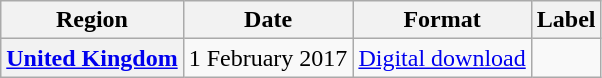<table class="wikitable sortable plainrowheaders" style="text-align:center">
<tr>
<th>Region</th>
<th>Date</th>
<th>Format</th>
<th>Label</th>
</tr>
<tr>
<th scope="row"><a href='#'>United Kingdom</a></th>
<td>1 February 2017</td>
<td><a href='#'>Digital download</a></td>
<td></td>
</tr>
</table>
